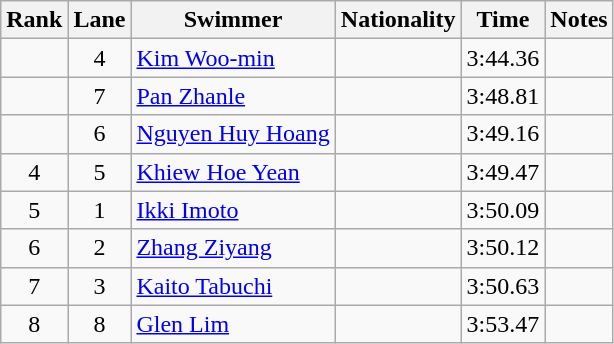<table class="wikitable sortable" style="text-align:center">
<tr>
<th>Rank</th>
<th>Lane</th>
<th>Swimmer</th>
<th>Nationality</th>
<th>Time</th>
<th>Notes</th>
</tr>
<tr>
<td></td>
<td>4</td>
<td align=left><a href='#'>Kim Woo-min</a></td>
<td align=left></td>
<td>3:44.36</td>
<td></td>
</tr>
<tr>
<td></td>
<td>7</td>
<td align=left><a href='#'>Pan Zhanle</a></td>
<td align=left></td>
<td>3:48.81</td>
<td></td>
</tr>
<tr>
<td></td>
<td>6</td>
<td align=left><a href='#'>Nguyen Huy Hoang</a></td>
<td align=left></td>
<td>3:49.16</td>
<td></td>
</tr>
<tr>
<td>4</td>
<td>5</td>
<td align=left><a href='#'>Khiew Hoe Yean</a></td>
<td align=left></td>
<td>3:49.47</td>
<td></td>
</tr>
<tr>
<td>5</td>
<td>1</td>
<td align=left><a href='#'>Ikki Imoto</a></td>
<td align=left></td>
<td>3:50.09</td>
<td></td>
</tr>
<tr>
<td>6</td>
<td>2</td>
<td align=left><a href='#'>Zhang Ziyang</a></td>
<td align=left></td>
<td>3:50.12</td>
<td></td>
</tr>
<tr>
<td>7</td>
<td>3</td>
<td align=left><a href='#'>Kaito Tabuchi</a></td>
<td align=left></td>
<td>3:50.63</td>
<td></td>
</tr>
<tr>
<td>8</td>
<td>8</td>
<td align=left><a href='#'>Glen Lim</a></td>
<td align=left></td>
<td>3:53.47</td>
<td></td>
</tr>
</table>
